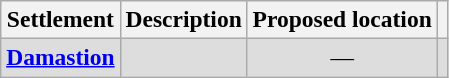<table class="sortable plainrowheaders wikitable" style="cellspacing=2px; text-align:left; font-size:98%;">
<tr style="font-size:100%; text-align:right;">
<th ! scope="col" class="sortable">Settlement</th>
<th ! scope="col">Description</th>
<th ! scope="col">Proposed location</th>
<th ! scope="col"></th>
</tr>
<tr style="background:#ddd">
<td><strong><a href='#'>Damastion</a></strong></td>
<td></td>
<td align=center>—</td>
<td align=center></td>
</tr>
</table>
